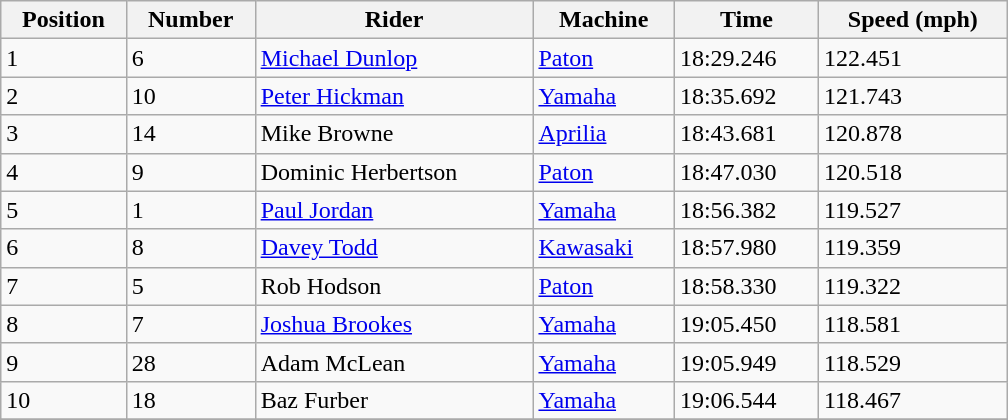<table class="wikitable"  style="width:42em;margin-bottom:0;">
<tr>
<th>Position</th>
<th>Number</th>
<th>Rider</th>
<th>Machine</th>
<th>Time</th>
<th>Speed (mph)</th>
</tr>
<tr>
<td>1</td>
<td>6</td>
<td> <a href='#'>Michael Dunlop</a></td>
<td><a href='#'>Paton</a></td>
<td>18:29.246</td>
<td>122.451</td>
</tr>
<tr>
<td>2</td>
<td>10</td>
<td> <a href='#'>Peter Hickman</a></td>
<td><a href='#'>Yamaha</a></td>
<td>18:35.692</td>
<td>121.743</td>
</tr>
<tr>
<td>3</td>
<td>14</td>
<td> Mike Browne</td>
<td><a href='#'>Aprilia</a></td>
<td>18:43.681</td>
<td>120.878</td>
</tr>
<tr>
<td>4</td>
<td>9</td>
<td> Dominic Herbertson</td>
<td><a href='#'>Paton</a></td>
<td>18:47.030</td>
<td>120.518</td>
</tr>
<tr>
<td>5</td>
<td>1</td>
<td> <a href='#'>Paul Jordan</a></td>
<td><a href='#'>Yamaha</a></td>
<td>18:56.382</td>
<td>119.527</td>
</tr>
<tr>
<td>6</td>
<td>8</td>
<td> <a href='#'>Davey Todd</a></td>
<td><a href='#'>Kawasaki</a></td>
<td>18:57.980</td>
<td>119.359</td>
</tr>
<tr>
<td>7</td>
<td>5</td>
<td> Rob Hodson</td>
<td><a href='#'>Paton</a></td>
<td>18:58.330</td>
<td>119.322</td>
</tr>
<tr>
<td>8</td>
<td>7</td>
<td> <a href='#'>Joshua Brookes</a></td>
<td><a href='#'>Yamaha</a></td>
<td>19:05.450</td>
<td>118.581</td>
</tr>
<tr>
<td>9</td>
<td>28</td>
<td> Adam McLean</td>
<td><a href='#'>Yamaha</a></td>
<td>19:05.949</td>
<td>118.529</td>
</tr>
<tr>
<td>10</td>
<td>18</td>
<td> Baz Furber</td>
<td><a href='#'>Yamaha</a></td>
<td>19:06.544</td>
<td>118.467</td>
</tr>
<tr>
</tr>
</table>
